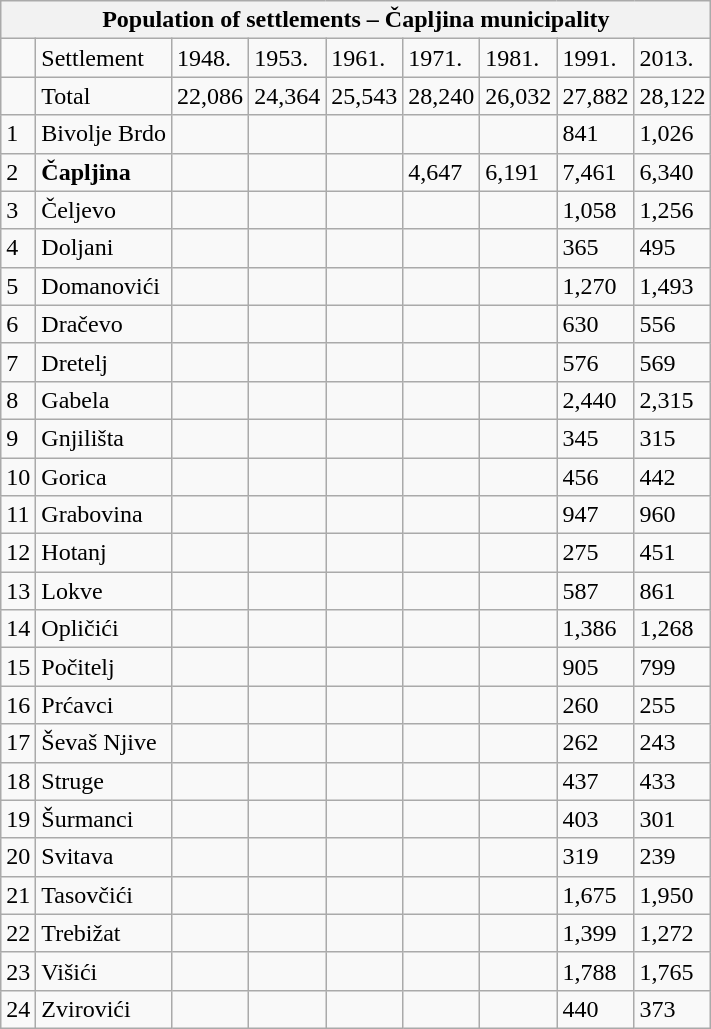<table class="wikitable">
<tr>
<th colspan="9">Population of settlements – Čapljina municipality</th>
</tr>
<tr>
<td></td>
<td>Settlement</td>
<td>1948.</td>
<td>1953.</td>
<td>1961.</td>
<td>1971.</td>
<td>1981.</td>
<td>1991.</td>
<td>2013.</td>
</tr>
<tr>
<td></td>
<td>Total</td>
<td>22,086</td>
<td>24,364</td>
<td>25,543</td>
<td>28,240</td>
<td>26,032</td>
<td>27,882</td>
<td>28,122</td>
</tr>
<tr>
<td>1</td>
<td>Bivolje Brdo</td>
<td></td>
<td></td>
<td></td>
<td></td>
<td></td>
<td>841</td>
<td>1,026</td>
</tr>
<tr>
<td>2</td>
<td><strong>Čapljina</strong></td>
<td></td>
<td></td>
<td></td>
<td>4,647</td>
<td>6,191</td>
<td>7,461</td>
<td>6,340</td>
</tr>
<tr>
<td>3</td>
<td>Čeljevo</td>
<td></td>
<td></td>
<td></td>
<td></td>
<td></td>
<td>1,058</td>
<td>1,256</td>
</tr>
<tr>
<td>4</td>
<td>Doljani</td>
<td></td>
<td></td>
<td></td>
<td></td>
<td></td>
<td>365</td>
<td>495</td>
</tr>
<tr>
<td>5</td>
<td>Domanovići</td>
<td></td>
<td></td>
<td></td>
<td></td>
<td></td>
<td>1,270</td>
<td>1,493</td>
</tr>
<tr>
<td>6</td>
<td>Dračevo</td>
<td></td>
<td></td>
<td></td>
<td></td>
<td></td>
<td>630</td>
<td>556</td>
</tr>
<tr>
<td>7</td>
<td>Dretelj</td>
<td></td>
<td></td>
<td></td>
<td></td>
<td></td>
<td>576</td>
<td>569</td>
</tr>
<tr>
<td>8</td>
<td>Gabela</td>
<td></td>
<td></td>
<td></td>
<td></td>
<td></td>
<td>2,440</td>
<td>2,315</td>
</tr>
<tr>
<td>9</td>
<td>Gnjilišta</td>
<td></td>
<td></td>
<td></td>
<td></td>
<td></td>
<td>345</td>
<td>315</td>
</tr>
<tr>
<td>10</td>
<td>Gorica</td>
<td></td>
<td></td>
<td></td>
<td></td>
<td></td>
<td>456</td>
<td>442</td>
</tr>
<tr>
<td>11</td>
<td>Grabovina</td>
<td></td>
<td></td>
<td></td>
<td></td>
<td></td>
<td>947</td>
<td>960</td>
</tr>
<tr>
<td>12</td>
<td>Hotanj</td>
<td></td>
<td></td>
<td></td>
<td></td>
<td></td>
<td>275</td>
<td>451</td>
</tr>
<tr>
<td>13</td>
<td>Lokve</td>
<td></td>
<td></td>
<td></td>
<td></td>
<td></td>
<td>587</td>
<td>861</td>
</tr>
<tr>
<td>14</td>
<td>Opličići</td>
<td></td>
<td></td>
<td></td>
<td></td>
<td></td>
<td>1,386</td>
<td>1,268</td>
</tr>
<tr>
<td>15</td>
<td>Počitelj</td>
<td></td>
<td></td>
<td></td>
<td></td>
<td></td>
<td>905</td>
<td>799</td>
</tr>
<tr>
<td>16</td>
<td>Prćavci</td>
<td></td>
<td></td>
<td></td>
<td></td>
<td></td>
<td>260</td>
<td>255</td>
</tr>
<tr>
<td>17</td>
<td>Ševaš Njive</td>
<td></td>
<td></td>
<td></td>
<td></td>
<td></td>
<td>262</td>
<td>243</td>
</tr>
<tr>
<td>18</td>
<td>Struge</td>
<td></td>
<td></td>
<td></td>
<td></td>
<td></td>
<td>437</td>
<td>433</td>
</tr>
<tr>
<td>19</td>
<td>Šurmanci</td>
<td></td>
<td></td>
<td></td>
<td></td>
<td></td>
<td>403</td>
<td>301</td>
</tr>
<tr>
<td>20</td>
<td>Svitava</td>
<td></td>
<td></td>
<td></td>
<td></td>
<td></td>
<td>319</td>
<td>239</td>
</tr>
<tr>
<td>21</td>
<td>Tasovčići</td>
<td></td>
<td></td>
<td></td>
<td></td>
<td></td>
<td>1,675</td>
<td>1,950</td>
</tr>
<tr>
<td>22</td>
<td>Trebižat</td>
<td></td>
<td></td>
<td></td>
<td></td>
<td></td>
<td>1,399</td>
<td>1,272</td>
</tr>
<tr>
<td>23</td>
<td>Višići</td>
<td></td>
<td></td>
<td></td>
<td></td>
<td></td>
<td>1,788</td>
<td>1,765</td>
</tr>
<tr>
<td>24</td>
<td>Zvirovići</td>
<td></td>
<td></td>
<td></td>
<td></td>
<td></td>
<td>440</td>
<td>373</td>
</tr>
</table>
